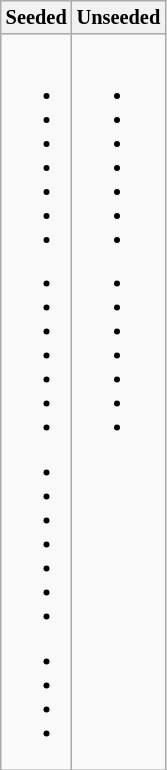<table class="wikitable" style="font-size:85%">
<tr>
<th>Seeded</th>
<th>Unseeded</th>
</tr>
<tr>
<td valign=top><br>
<ul><li></li><li></li><li></li><li></li><li></li><li></li><li></li></ul><ul><li></li><li></li><li></li><li></li><li></li><li></li><li></li></ul><ul><li></li><li></li><li></li><li></li><li></li><li></li><li></li></ul><ul><li></li><li></li><li></li><li></li></ul></td>
<td valign=top><br>
<ul><li></li><li></li><li></li><li></li><li></li><li></li><li></li></ul><ul><li></li><li></li><li></li><li></li><li></li><li></li><li></li></ul></td>
</tr>
</table>
